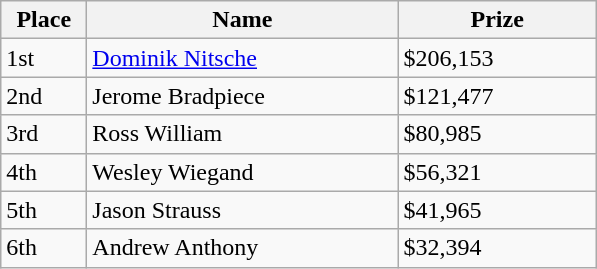<table class="wikitable">
<tr>
<th style="width:50px;">Place</th>
<th style="width:200px;">Name</th>
<th style="width:125px;">Prize</th>
</tr>
<tr>
<td>1st</td>
<td>  <a href='#'>Dominik Nitsche</a></td>
<td>$206,153</td>
</tr>
<tr>
<td>2nd</td>
<td>  Jerome Bradpiece</td>
<td>$121,477</td>
</tr>
<tr>
<td>3rd</td>
<td>  Ross William</td>
<td>$80,985</td>
</tr>
<tr>
<td>4th</td>
<td>  Wesley Wiegand</td>
<td>$56,321</td>
</tr>
<tr>
<td>5th</td>
<td>  Jason Strauss</td>
<td>$41,965</td>
</tr>
<tr>
<td>6th</td>
<td>  Andrew Anthony</td>
<td>$32,394</td>
</tr>
</table>
